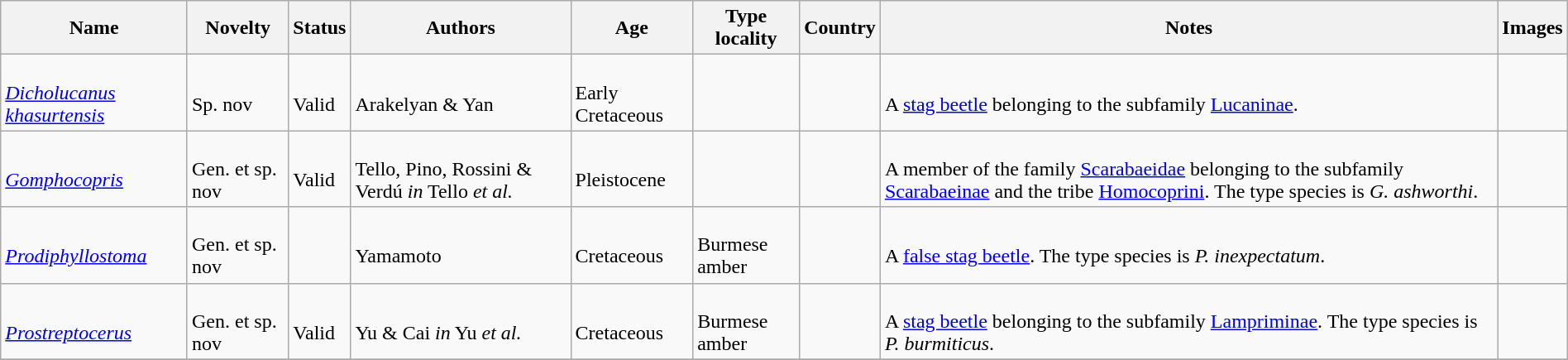<table class="wikitable sortable" align="center" width="100%">
<tr>
<th>Name</th>
<th>Novelty</th>
<th>Status</th>
<th>Authors</th>
<th>Age</th>
<th>Type locality</th>
<th>Country</th>
<th>Notes</th>
<th>Images</th>
</tr>
<tr>
<td><br><em><a href='#'>Dicholucanus khasurtensis</a></em></td>
<td><br>Sp. nov</td>
<td><br>Valid</td>
<td><br>Arakelyan & Yan</td>
<td><br>Early Cretaceous</td>
<td></td>
<td><br></td>
<td><br>A <a href='#'>stag beetle</a> belonging to the subfamily <a href='#'>Lucaninae</a>.</td>
<td></td>
</tr>
<tr>
<td><br><em><a href='#'>Gomphocopris</a></em></td>
<td><br>Gen. et sp. nov</td>
<td><br>Valid</td>
<td><br>Tello, Pino, Rossini & Verdú <em>in</em> Tello <em>et al.</em></td>
<td><br>Pleistocene</td>
<td></td>
<td><br></td>
<td><br>A member of the family <a href='#'>Scarabaeidae</a> belonging to the subfamily <a href='#'>Scarabaeinae</a> and the tribe <a href='#'>Homocoprini</a>. The type species is <em>G. ashworthi</em>.</td>
<td></td>
</tr>
<tr>
<td><br><em><a href='#'>Prodiphyllostoma</a></em></td>
<td><br>Gen. et sp. nov</td>
<td></td>
<td><br>Yamamoto</td>
<td><br>Cretaceous</td>
<td><br>Burmese amber</td>
<td><br></td>
<td><br>A <a href='#'>false stag beetle</a>. The type species is <em>P. inexpectatum</em>.</td>
<td></td>
</tr>
<tr>
<td><br><em><a href='#'>Prostreptocerus</a></em></td>
<td><br>Gen. et sp. nov</td>
<td><br>Valid</td>
<td><br>Yu & Cai <em>in</em> Yu <em>et al.</em></td>
<td><br>Cretaceous</td>
<td><br>Burmese amber</td>
<td><br></td>
<td><br>A <a href='#'>stag beetle</a> belonging to the subfamily <a href='#'>Lampriminae</a>. The type species is <em>P. burmiticus</em>.</td>
<td></td>
</tr>
<tr>
</tr>
</table>
